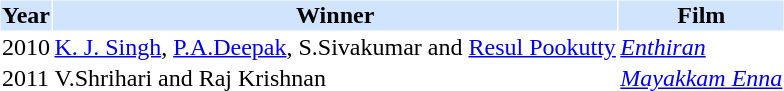<table cellspacing="1" cellpadding="1" border="0">
<tr bgcolor="#d1e4fd">
<th>Year</th>
<th>Winner</th>
<th>Film</th>
</tr>
<tr>
<td>2010</td>
<td><a href='#'>K. J. Singh</a>, <a href='#'>P.A.Deepak</a>, S.Sivakumar and <a href='#'>Resul Pookutty</a></td>
<td><em><a href='#'>Enthiran</a></em></td>
</tr>
<tr>
<td>2011</td>
<td>V.Shrihari and Raj Krishnan</td>
<td><em><a href='#'>Mayakkam Enna</a></em></td>
</tr>
</table>
